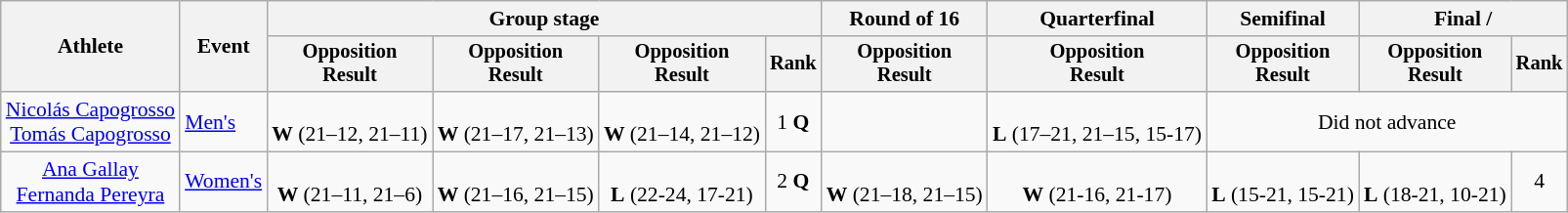<table class=wikitable style=font-size:90%;text-align:center>
<tr>
<th rowspan=2>Athlete</th>
<th rowspan=2>Event</th>
<th colspan=4>Group stage</th>
<th>Round of 16</th>
<th>Quarterfinal</th>
<th>Semifinal</th>
<th colspan=2>Final / </th>
</tr>
<tr style=font-size:95%>
<th>Opposition<br>Result</th>
<th>Opposition<br>Result</th>
<th>Opposition<br>Result</th>
<th>Rank</th>
<th>Opposition<br>Result</th>
<th>Opposition<br>Result</th>
<th>Opposition<br>Result</th>
<th>Opposition<br>Result</th>
<th>Rank</th>
</tr>
<tr>
<td><a href='#'>Nicolás Capogrosso</a><br><a href='#'>Tomás Capogrosso</a></td>
<td align=left><a href='#'>Men's</a></td>
<td><br><strong>W</strong> (21–12, 21–11)</td>
<td><br><strong>W</strong> (21–17, 21–13)</td>
<td><br><strong>W</strong> (21–14, 21–12)</td>
<td>1 <strong>Q</strong></td>
<td></td>
<td><br><strong>L</strong> (17–21, 21–15, 15-17)</td>
<td colspan=3>Did not advance</td>
</tr>
<tr align=center>
<td><a href='#'>Ana Gallay</a><br><a href='#'>Fernanda Pereyra</a></td>
<td align=left><a href='#'>Women's</a></td>
<td><br><strong>W</strong> (21–11, 21–6)</td>
<td><br><strong>W</strong> (21–16, 21–15)</td>
<td><br><strong>L</strong> (22-24, 17-21)</td>
<td>2 <strong>Q</strong></td>
<td><br><strong>W</strong> (21–18, 21–15)</td>
<td><br><strong>W</strong> (21-16, 21-17)</td>
<td><br><strong>L</strong> (15-21, 15-21)</td>
<td><br><strong>L</strong> (18-21, 10-21)</td>
<td>4</td>
</tr>
</table>
